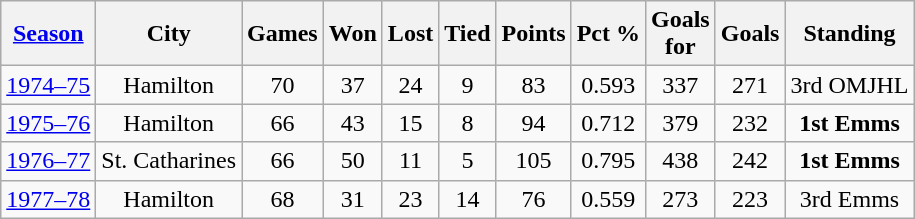<table class="wikitable" style="text-align:center">
<tr>
<th><a href='#'>Season</a></th>
<th>City</th>
<th>Games</th>
<th>Won</th>
<th>Lost</th>
<th>Tied</th>
<th>Points</th>
<th>Pct %</th>
<th>Goals<br>for</th>
<th>Goals<br></th>
<th>Standing</th>
</tr>
<tr>
<td><a href='#'>1974–75</a></td>
<td>Hamilton</td>
<td>70</td>
<td>37</td>
<td>24</td>
<td>9</td>
<td>83</td>
<td>0.593</td>
<td>337</td>
<td>271</td>
<td>3rd OMJHL</td>
</tr>
<tr>
<td><a href='#'>1975–76</a></td>
<td>Hamilton</td>
<td>66</td>
<td>43</td>
<td>15</td>
<td>8</td>
<td>94</td>
<td>0.712</td>
<td>379</td>
<td>232</td>
<td><strong>1st Emms</strong></td>
</tr>
<tr>
<td><a href='#'>1976–77</a></td>
<td>St. Catharines</td>
<td>66</td>
<td>50</td>
<td>11</td>
<td>5</td>
<td>105</td>
<td>0.795</td>
<td>438</td>
<td>242</td>
<td><strong>1st Emms</strong></td>
</tr>
<tr>
<td><a href='#'>1977–78</a></td>
<td>Hamilton</td>
<td>68</td>
<td>31</td>
<td>23</td>
<td>14</td>
<td>76</td>
<td>0.559</td>
<td>273</td>
<td>223</td>
<td>3rd Emms</td>
</tr>
</table>
